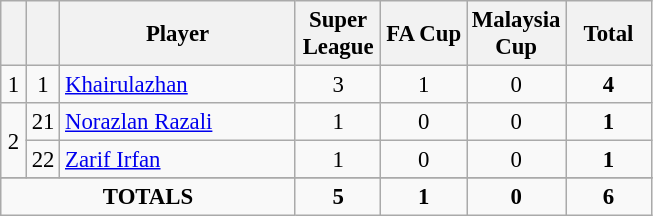<table class="wikitable sortable" style="font-size: 95%; text-align: center;">
<tr>
<th width=10></th>
<th width=10></th>
<th width=150>Player</th>
<th width=50>Super League</th>
<th width=50>FA Cup</th>
<th width=50>Malaysia Cup</th>
<th width=50>Total</th>
</tr>
<tr>
<td>1</td>
<td>1</td>
<td align=left> <a href='#'>Khairulazhan</a></td>
<td>3</td>
<td>1</td>
<td>0</td>
<td><strong>4</strong></td>
</tr>
<tr>
<td rowspan="2">2</td>
<td>21</td>
<td align=left> <a href='#'>Norazlan Razali</a></td>
<td>1</td>
<td>0</td>
<td>0</td>
<td><strong>1</strong></td>
</tr>
<tr>
<td>22</td>
<td align=left> <a href='#'>Zarif Irfan</a></td>
<td>1</td>
<td>0</td>
<td>0</td>
<td><strong>1</strong></td>
</tr>
<tr>
</tr>
<tr class="sortbottom">
<td colspan=3><strong>TOTALS</strong></td>
<td><strong>5</strong></td>
<td><strong>1</strong></td>
<td><strong>0</strong></td>
<td><strong>6</strong></td>
</tr>
</table>
